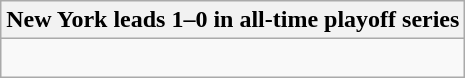<table class="wikitable collapsible collapsed">
<tr>
<th>New York leads 1–0 in all-time playoff series</th>
</tr>
<tr>
<td><br></td>
</tr>
</table>
